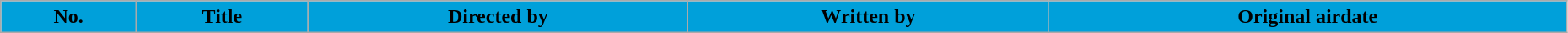<table class="wikitable plainrowheaders" style="width:98%;">
<tr>
<th style="background-color: #00A0DA;">No.</th>
<th style="background-color: #00A0DA;">Title</th>
<th style="background-color: #00A0DA;">Directed by</th>
<th style="background-color: #00A0DA;">Written by</th>
<th style="background-color: #00A0DA;">Original airdate<br>


</th>
</tr>
</table>
